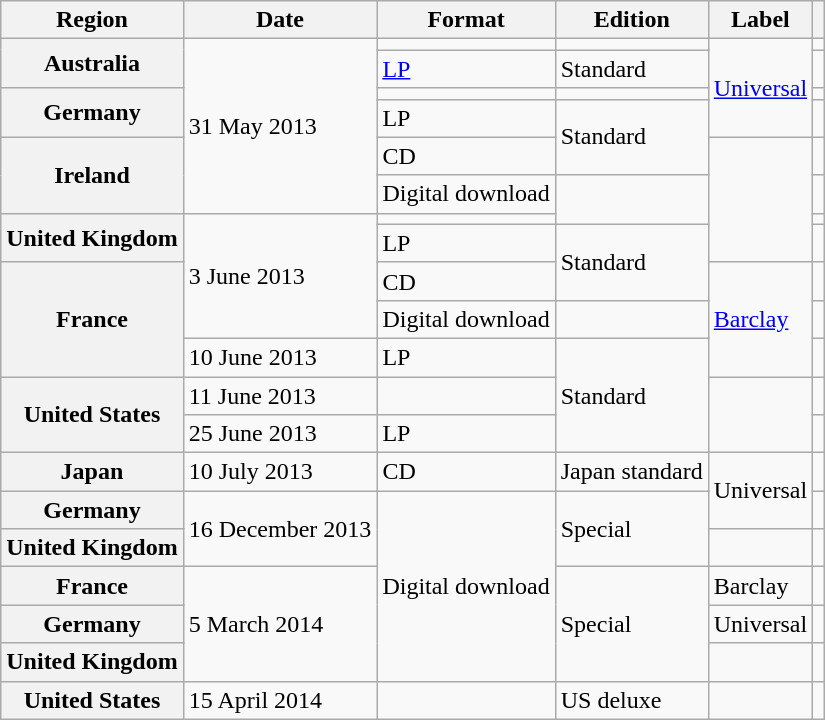<table class="wikitable plainrowheaders">
<tr>
<th scope="col">Region</th>
<th scope="col">Date</th>
<th scope="col">Format</th>
<th scope="col">Edition</th>
<th scope="col">Label</th>
<th scope="col"></th>
</tr>
<tr>
<th scope="row" rowspan="2">Australia</th>
<td rowspan="6">31 May 2013</td>
<td></td>
<td></td>
<td rowspan="4"><a href='#'>Universal</a></td>
<td align="center"></td>
</tr>
<tr>
<td><a href='#'>LP</a></td>
<td>Standard</td>
<td align="center"></td>
</tr>
<tr>
<th scope="row" rowspan="2">Germany</th>
<td></td>
<td></td>
<td align="center"></td>
</tr>
<tr>
<td>LP</td>
<td rowspan="2">Standard</td>
<td align="center"></td>
</tr>
<tr>
<th scope="row" rowspan="2">Ireland</th>
<td>CD</td>
<td rowspan="4"></td>
<td align="center"></td>
</tr>
<tr>
<td>Digital download</td>
<td rowspan="2"></td>
<td align="center"></td>
</tr>
<tr>
<th scope="row" rowspan="2">United Kingdom</th>
<td rowspan="4">3 June 2013</td>
<td></td>
<td align="center"></td>
</tr>
<tr>
<td>LP</td>
<td rowspan="2">Standard</td>
<td align="center"></td>
</tr>
<tr>
<th scope="row" rowspan="3">France</th>
<td>CD</td>
<td rowspan="3"><a href='#'>Barclay</a></td>
<td align="center"></td>
</tr>
<tr>
<td>Digital download</td>
<td></td>
<td align="center"></td>
</tr>
<tr>
<td>10 June 2013</td>
<td>LP</td>
<td rowspan="3">Standard</td>
<td align="center"></td>
</tr>
<tr>
<th scope="row" rowspan="2">United States</th>
<td>11 June 2013</td>
<td></td>
<td rowspan="2"></td>
<td align="center"></td>
</tr>
<tr>
<td>25 June 2013</td>
<td>LP</td>
<td align="center"></td>
</tr>
<tr>
<th scope="row">Japan</th>
<td>10 July 2013</td>
<td>CD</td>
<td>Japan standard</td>
<td rowspan="2">Universal</td>
<td align="center"></td>
</tr>
<tr>
<th scope="row">Germany</th>
<td rowspan="2">16 December 2013</td>
<td rowspan="5">Digital download</td>
<td rowspan="2">Special </td>
<td align="center"></td>
</tr>
<tr>
<th scope="row">United Kingdom</th>
<td></td>
<td align="center"></td>
</tr>
<tr>
<th scope="row">France</th>
<td rowspan="3">5 March 2014</td>
<td rowspan="3">Special </td>
<td>Barclay</td>
<td align="center"></td>
</tr>
<tr>
<th scope="row">Germany</th>
<td>Universal</td>
<td align="center"></td>
</tr>
<tr>
<th scope="row">United Kingdom</th>
<td></td>
<td align="center"></td>
</tr>
<tr>
<th scope="row">United States</th>
<td>15 April 2014</td>
<td></td>
<td>US deluxe</td>
<td></td>
<td align="center"></td>
</tr>
</table>
